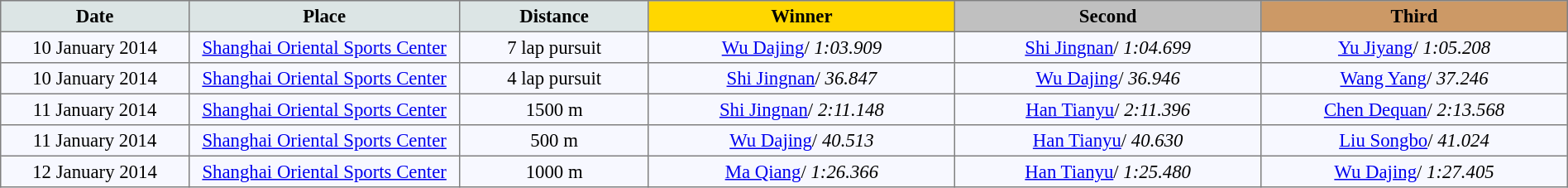<table bgcolor="#f7f8ff" cellpadding="3" cellspacing="0" border="1" style="font-size: 95%; border: gray solid 1px; border-collapse: collapse;">
<tr bgcolor="#CCCCCC">
<td align="center" bgcolor="#DCE5E5" width="150"><strong>Date</strong></td>
<td align="center" bgcolor="#DCE5E5" width="220"><strong>Place</strong></td>
<td align="center" bgcolor="#DCE5E5" width="150"><strong>Distance</strong></td>
<td align="center" bgcolor="gold" width="250"><strong>Winner</strong></td>
<td align="center" bgcolor="silver" width="250"><strong>Second</strong></td>
<td align="center" bgcolor="CC9966" width="250"><strong>Third</strong></td>
</tr>
<tr align="left">
<td align="center">10 January 2014</td>
<td align="center"><a href='#'>Shanghai Oriental Sports Center</a></td>
<td align="center">7 lap pursuit</td>
<td align="center"><a href='#'>Wu Dajing</a>/ <em>1:03.909</em></td>
<td align="center"><a href='#'>Shi Jingnan</a>/ <em>1:04.699</em></td>
<td align="center"><a href='#'>Yu Jiyang</a>/ <em>1:05.208</em></td>
</tr>
<tr align="left">
<td align="center">10 January 2014</td>
<td align="center"><a href='#'>Shanghai Oriental Sports Center</a></td>
<td align="center">4 lap pursuit</td>
<td align="center"><a href='#'>Shi Jingnan</a>/ <em>36.847</em></td>
<td align="center"><a href='#'>Wu Dajing</a>/ <em>36.946</em></td>
<td align="center"><a href='#'>Wang Yang</a>/ <em>37.246</em></td>
</tr>
<tr align="left">
<td align="center">11 January 2014</td>
<td align="center"><a href='#'>Shanghai Oriental Sports Center</a></td>
<td align="center">1500 m</td>
<td align="center"><a href='#'>Shi Jingnan</a>/ <em>2:11.148</em></td>
<td align="center"><a href='#'>Han Tianyu</a>/ <em>2:11.396</em></td>
<td align="center"><a href='#'>Chen Dequan</a>/ <em>2:13.568</em></td>
</tr>
<tr align="left">
<td align="center">11 January 2014</td>
<td align="center"><a href='#'>Shanghai Oriental Sports Center</a></td>
<td align="center">500 m</td>
<td align="center"><a href='#'>Wu Dajing</a>/ <em>40.513</em></td>
<td align="center"><a href='#'>Han Tianyu</a>/ <em>40.630</em></td>
<td align="center"><a href='#'>Liu Songbo</a>/ <em>41.024</em></td>
</tr>
<tr align="left">
<td align="center">12 January 2014</td>
<td align="center"><a href='#'>Shanghai Oriental Sports Center</a></td>
<td align="center">1000 m</td>
<td align="center"><a href='#'>Ma Qiang</a>/ <em>1:26.366</em></td>
<td align="center"><a href='#'>Han Tianyu</a>/ <em>1:25.480</em></td>
<td align="center"><a href='#'>Wu Dajing</a>/ <em>1:27.405</em></td>
</tr>
</table>
